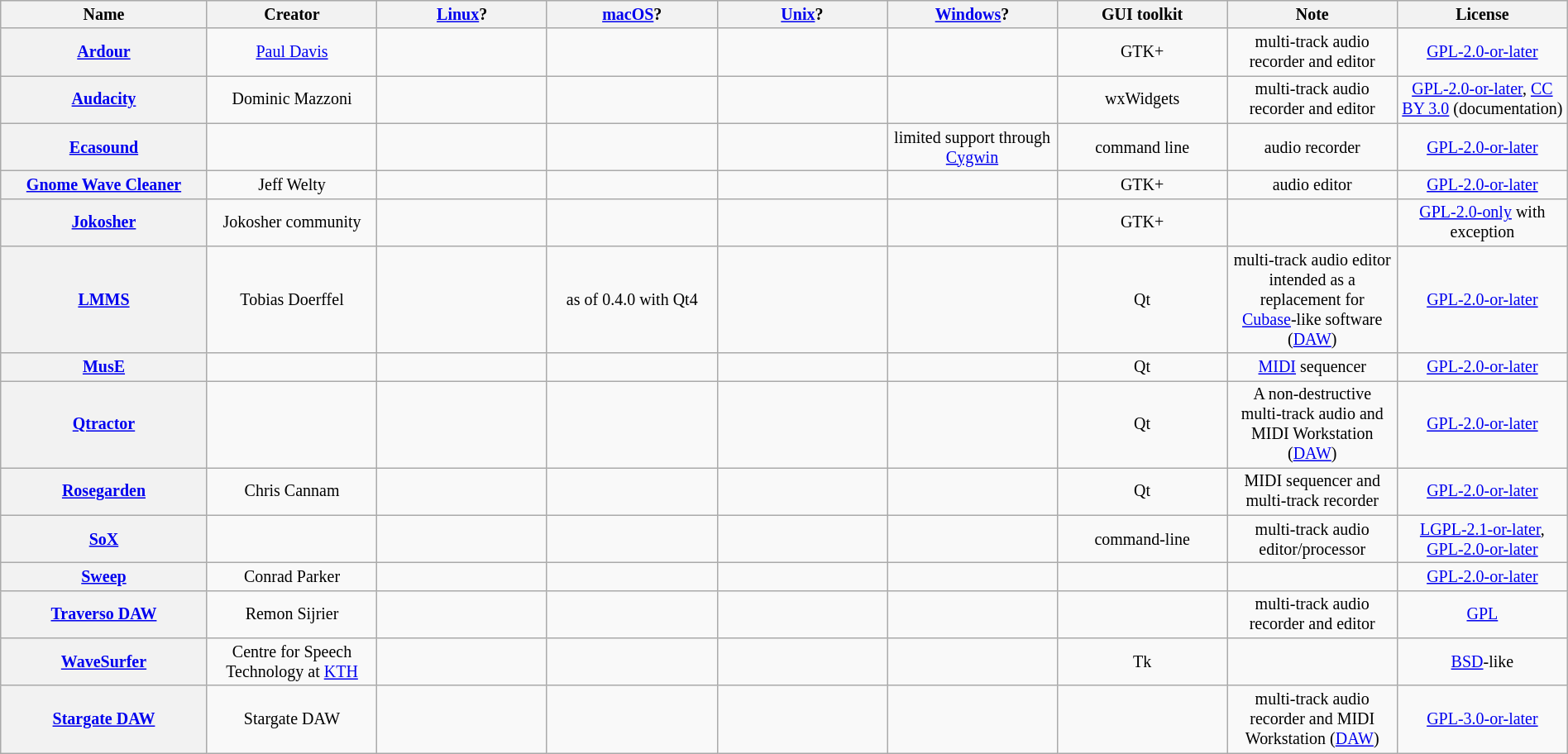<table class="wikitable sortable" style="width: 100%; table-layout: fixed; font-size: smaller; text-align: center;">
<tr style="background: #ececec">
<th style="width:12em">Name</th>
<th>Creator</th>
<th><a href='#'>Linux</a>?</th>
<th><a href='#'>macOS</a>?</th>
<th><a href='#'>Unix</a>?</th>
<th><a href='#'>Windows</a>?</th>
<th>GUI toolkit</th>
<th>Note</th>
<th>License</th>
</tr>
<tr>
<th><a href='#'>Ardour</a></th>
<td><a href='#'>Paul Davis</a></td>
<td></td>
<td></td>
<td></td>
<td></td>
<td>GTK+</td>
<td>multi-track audio recorder and editor</td>
<td><a href='#'>GPL-2.0-or-later</a></td>
</tr>
<tr>
<th><a href='#'>Audacity</a></th>
<td>Dominic Mazzoni</td>
<td></td>
<td></td>
<td></td>
<td></td>
<td>wxWidgets</td>
<td>multi-track audio recorder and editor</td>
<td><a href='#'>GPL-2.0-or-later</a>, <a href='#'>CC BY 3.0</a> (documentation)</td>
</tr>
<tr>
<th><a href='#'>Ecasound</a></th>
<td></td>
<td></td>
<td></td>
<td></td>
<td> limited support through <a href='#'>Cygwin</a></td>
<td>command line</td>
<td>audio recorder</td>
<td><a href='#'>GPL-2.0-or-later</a></td>
</tr>
<tr>
<th><a href='#'>Gnome Wave Cleaner</a></th>
<td>Jeff Welty</td>
<td></td>
<td></td>
<td></td>
<td></td>
<td>GTK+</td>
<td>audio editor</td>
<td><a href='#'>GPL-2.0-or-later</a></td>
</tr>
<tr>
<th><a href='#'>Jokosher</a></th>
<td>Jokosher community</td>
<td></td>
<td></td>
<td></td>
<td></td>
<td>GTK+</td>
<td></td>
<td><a href='#'>GPL-2.0-only</a> with exception</td>
</tr>
<tr>
<th><a href='#'>LMMS</a></th>
<td>Tobias Doerffel</td>
<td></td>
<td> as of 0.4.0 with Qt4</td>
<td></td>
<td></td>
<td>Qt</td>
<td>multi-track audio editor intended as a replacement for <a href='#'>Cubase</a>-like software (<a href='#'>DAW</a>)</td>
<td><a href='#'>GPL-2.0-or-later</a></td>
</tr>
<tr>
<th><a href='#'>MusE</a></th>
<td></td>
<td></td>
<td></td>
<td></td>
<td></td>
<td>Qt</td>
<td><a href='#'>MIDI</a> sequencer</td>
<td><a href='#'>GPL-2.0-or-later</a></td>
</tr>
<tr>
<th><a href='#'>Qtractor</a></th>
<td></td>
<td></td>
<td></td>
<td></td>
<td></td>
<td>Qt</td>
<td>A non-destructive multi-track audio and MIDI Workstation (<a href='#'>DAW</a>)</td>
<td><a href='#'>GPL-2.0-or-later</a></td>
</tr>
<tr>
<th><a href='#'>Rosegarden</a></th>
<td>Chris Cannam</td>
<td></td>
<td></td>
<td></td>
<td></td>
<td>Qt</td>
<td>MIDI sequencer and multi-track recorder</td>
<td><a href='#'>GPL-2.0-or-later</a></td>
</tr>
<tr>
<th><a href='#'>SoX</a></th>
<td></td>
<td></td>
<td></td>
<td></td>
<td></td>
<td>command-line</td>
<td>multi-track audio editor/processor</td>
<td><a href='#'>LGPL-2.1-or-later</a>,<br><a href='#'>GPL-2.0-or-later</a></td>
</tr>
<tr>
<th><a href='#'>Sweep</a></th>
<td>Conrad Parker</td>
<td></td>
<td></td>
<td></td>
<td></td>
<td></td>
<td></td>
<td><a href='#'>GPL-2.0-or-later</a></td>
</tr>
<tr>
<th><a href='#'>Traverso DAW</a></th>
<td>Remon Sijrier</td>
<td></td>
<td></td>
<td></td>
<td></td>
<td></td>
<td>multi-track audio recorder and editor</td>
<td><a href='#'>GPL</a></td>
</tr>
<tr>
<th><a href='#'>WaveSurfer</a></th>
<td>Centre for Speech Technology at <a href='#'>KTH</a></td>
<td></td>
<td></td>
<td></td>
<td></td>
<td>Tk</td>
<td></td>
<td><a href='#'>BSD</a>-like</td>
</tr>
<tr>
<th><a href='#'>Stargate DAW</a></th>
<td>Stargate DAW</td>
<td></td>
<td></td>
<td></td>
<td></td>
<td></td>
<td>multi-track audio recorder and MIDI Workstation (<a href='#'>DAW</a>)</td>
<td><a href='#'>GPL-3.0-or-later</a></td>
</tr>
</table>
